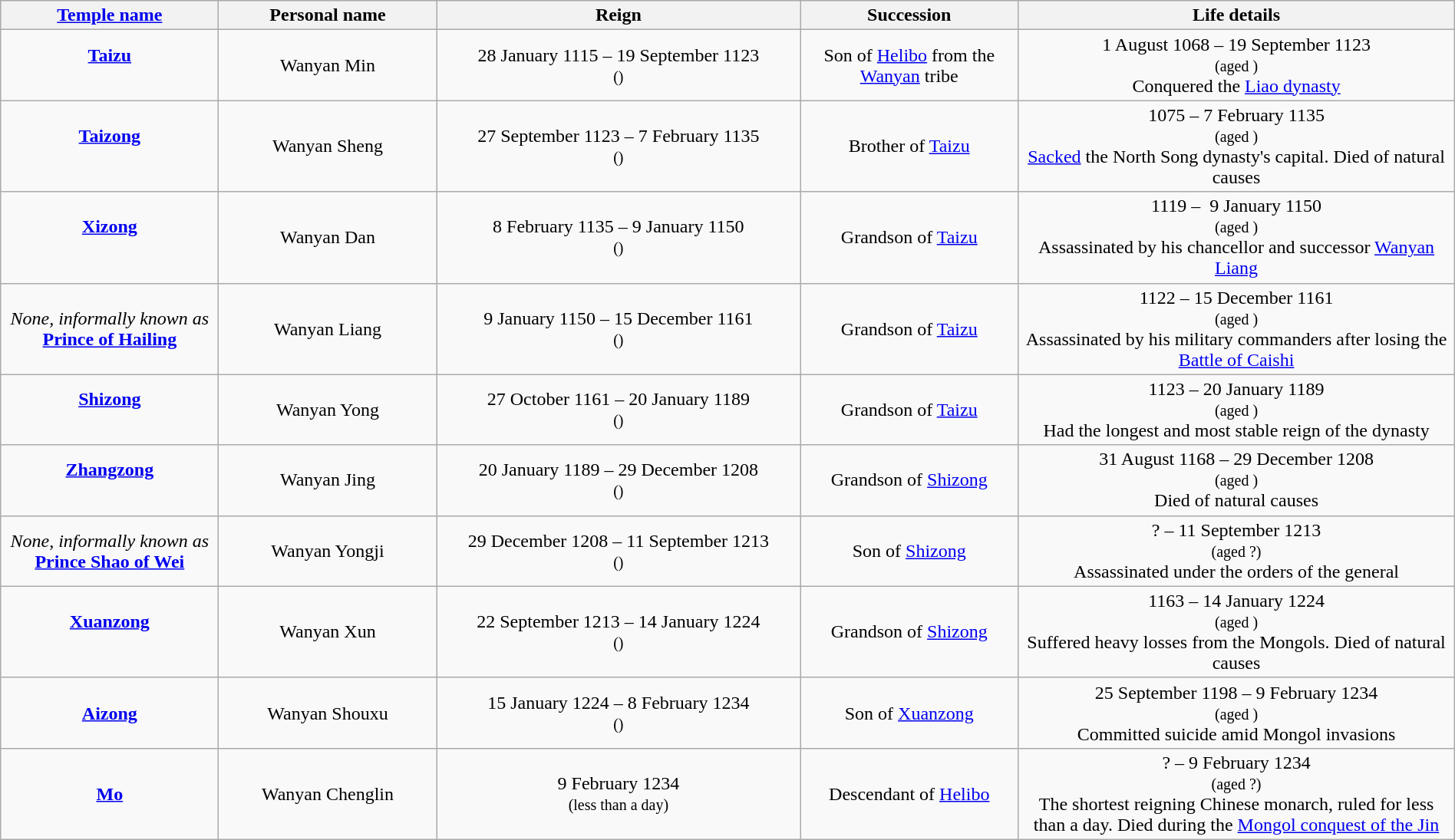<table class="wikitable plainrowheaders" style="text-align:center; width:100%;">
<tr>
<th scope="col" width="15%"><a href='#'>Temple name</a></th>
<th scope="col" width="15%">Personal name</th>
<th scope="col" width="25%">Reign</th>
<th scope="col" width="15%">Succession</th>
<th scope="col" width="30%">Life details</th>
</tr>
<tr>
<td><strong><a href='#'>Taizu</a></strong><br><br><small></small></td>
<td>Wanyan Min<br></td>
<td>28 January 1115 – 19 September 1123<br><small>()</small><br><small></small></td>
<td>Son of <a href='#'>Helibo</a> from the <a href='#'>Wanyan</a> tribe</td>
<td>1 August 1068 – 19 September 1123<br><small>(aged )</small><br>Conquered the <a href='#'>Liao dynasty</a></td>
</tr>
<tr>
<td><strong><a href='#'>Taizong</a></strong><br><br><small></small></td>
<td>Wanyan Sheng<br></td>
<td>27 September 1123 – 7 February 1135<br><small>()</small><br><small></small></td>
<td>Brother of <a href='#'>Taizu</a></td>
<td>1075 – 7 February 1135<br><small>(aged )</small><br><a href='#'>Sacked</a> the North Song dynasty's capital. Died of natural causes</td>
</tr>
<tr>
<td><strong><a href='#'>Xizong</a></strong><br><br><small></small></td>
<td>Wanyan Dan<br></td>
<td>8 February 1135 – 9 January 1150<br><small>()</small><br><small></small></td>
<td>Grandson of <a href='#'>Taizu</a></td>
<td>1119 –  9 January 1150<br><small>(aged )</small><br>Assassinated by his chancellor and successor <a href='#'>Wanyan Liang</a></td>
</tr>
<tr>
<td><em>None, informally known as</em><br><strong><a href='#'>Prince of Hailing</a></strong><br></td>
<td>Wanyan Liang<br></td>
<td>9 January 1150 – 15 December 1161<br><small>()</small><br><small></small></td>
<td>Grandson of <a href='#'>Taizu</a></td>
<td>1122 – 15 December 1161<br><small>(aged )</small><br>Assassinated by his military commanders after losing the <a href='#'>Battle of Caishi</a></td>
</tr>
<tr>
<td><strong><a href='#'>Shizong</a></strong><br><br><small></small></td>
<td>Wanyan Yong<br></td>
<td>27 October 1161 – 20 January 1189<br><small>()</small><br><small></small></td>
<td>Grandson of <a href='#'>Taizu</a></td>
<td>1123 – 20 January 1189<br><small>(aged )</small><br>Had the longest and most stable reign of the dynasty</td>
</tr>
<tr>
<td><strong><a href='#'>Zhangzong</a></strong><br><br><small></small></td>
<td>Wanyan Jing<br></td>
<td>20 January 1189 – 29 December 1208<br><small>()</small><br><small></small></td>
<td>Grandson of <a href='#'>Shizong</a></td>
<td>31 August 1168 – 29 December 1208<br><small>(aged )</small><br>Died of natural causes</td>
</tr>
<tr>
<td><em>None, informally known as</em><br><strong><a href='#'>Prince Shao of Wei</a></strong><br></td>
<td>Wanyan Yongji<br></td>
<td>29 December 1208 – 11 September 1213<br><small>()</small><br><small></small></td>
<td>Son of <a href='#'>Shizong</a></td>
<td>? – 11 September 1213<br><small>(aged ?)</small><br>Assassinated under the orders of the general </td>
</tr>
<tr>
<td><strong><a href='#'>Xuanzong</a></strong><br><br><small></small></td>
<td>Wanyan Xun<br></td>
<td>22 September 1213 – 14 January 1224<br><small>()</small><br><small></small></td>
<td>Grandson of <a href='#'>Shizong</a></td>
<td>1163 – 14 January 1224<br><small>(aged )</small><br>Suffered heavy losses from the Mongols. Died of natural causes</td>
</tr>
<tr>
<td><strong><a href='#'>Aizong</a></strong><br></td>
<td>Wanyan Shouxu<br></td>
<td>15 January 1224 – 8 February 1234<br><small>()</small><br><small></small></td>
<td>Son of <a href='#'>Xuanzong</a></td>
<td>25 September 1198 – 9 February 1234<br><small>(aged )</small><br>Committed suicide amid Mongol invasions</td>
</tr>
<tr>
<td><strong><a href='#'>Mo</a></strong><br></td>
<td>Wanyan Chenglin<br></td>
<td>9 February 1234<br><small>(less than a day)</small></td>
<td>Descendant of <a href='#'>Helibo</a></td>
<td>? – 9 February 1234<br><small>(aged ?)</small><br>The shortest reigning Chinese monarch, ruled for less than a day. Died during the <a href='#'>Mongol conquest of the Jin</a></td>
</tr>
</table>
